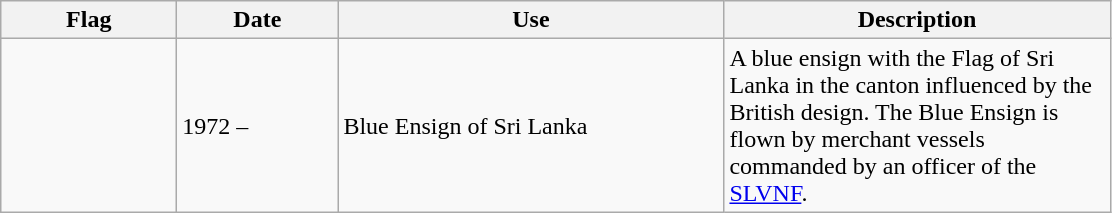<table class="wikitable">
<tr>
<th style="width:110px;">Flag</th>
<th style="width:100px;">Date</th>
<th style="width:250px;">Use</th>
<th style="width:250px;">Description</th>
</tr>
<tr>
<td></td>
<td>1972 –</td>
<td>Blue Ensign of Sri Lanka</td>
<td>A blue ensign with the Flag of Sri Lanka in the canton influenced by the British design. The Blue Ensign is flown by merchant vessels commanded by an officer of the <a href='#'>SLVNF</a>.</td>
</tr>
</table>
